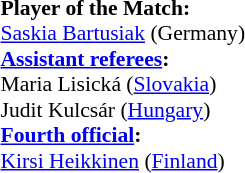<table width=100% style="font-size: 90%">
<tr>
<td><br><strong>Player of the Match:</strong>
<br><a href='#'>Saskia Bartusiak</a> (Germany)<br><strong><a href='#'>Assistant referees</a>:</strong>
<br>Maria Lisická (<a href='#'>Slovakia</a>)
<br>Judit Kulcsár (<a href='#'>Hungary</a>)
<br><strong><a href='#'>Fourth official</a>:</strong>
<br><a href='#'>Kirsi Heikkinen</a> (<a href='#'>Finland</a>)</td>
</tr>
</table>
